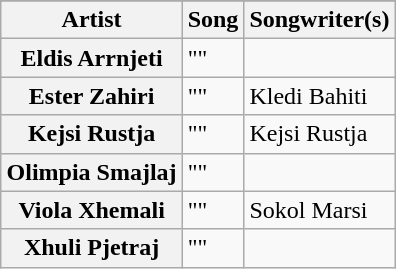<table class="wikitable sortable plainrowheaders" style="margin: 1em auto 1em auto">
<tr>
</tr>
<tr>
<th scope="col">Artist</th>
<th scope="col">Song</th>
<th scope="col" class="unsortable">Songwriter(s)</th>
</tr>
<tr>
<th scope="row">Eldis Arrnjeti</th>
<td>""</td>
<td></td>
</tr>
<tr>
<th scope="row">Ester Zahiri</th>
<td>""</td>
<td>Kledi Bahiti</td>
</tr>
<tr>
<th scope="row">Kejsi Rustja</th>
<td>""</td>
<td>Kejsi Rustja</td>
</tr>
<tr>
<th scope="row">Olimpia Smajlaj</th>
<td>""</td>
<td></td>
</tr>
<tr>
<th scope="row">Viola Xhemali</th>
<td>""</td>
<td>Sokol Marsi</td>
</tr>
<tr>
<th scope="row">Xhuli Pjetraj</th>
<td>""</td>
<td></td>
</tr>
</table>
